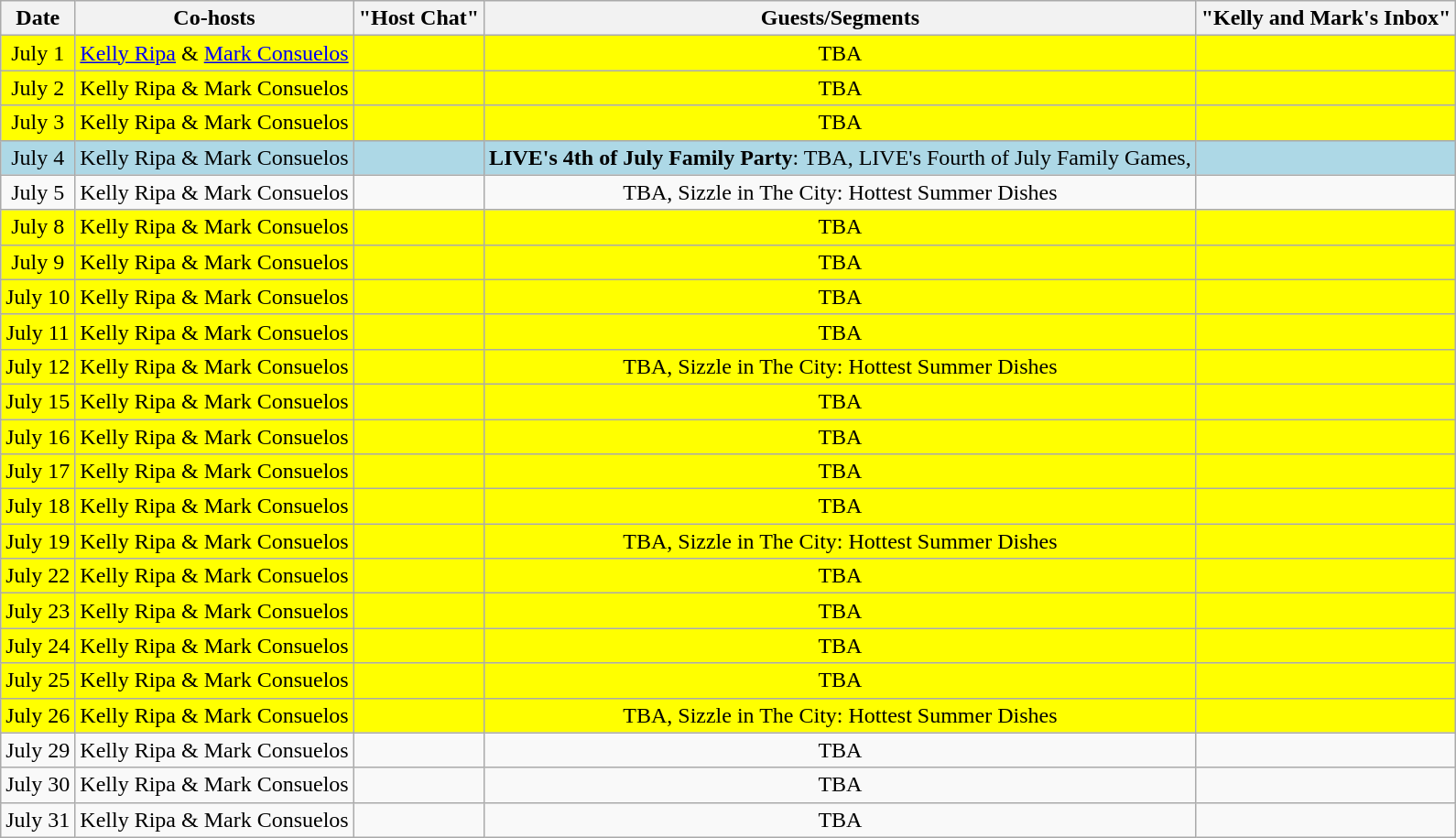<table class="wikitable sortable" style="text-align:center;">
<tr>
<th>Date</th>
<th>Co-hosts</th>
<th>"Host Chat"</th>
<th>Guests/Segments</th>
<th>"Kelly and Mark's Inbox"</th>
</tr>
<tr style="background:yellow;">
<td>July 1</td>
<td><a href='#'>Kelly Ripa</a> & <a href='#'>Mark Consuelos</a></td>
<td></td>
<td>TBA</td>
<td></td>
</tr>
<tr style="background:yellow;">
<td>July 2</td>
<td>Kelly Ripa & Mark Consuelos</td>
<td></td>
<td>TBA</td>
<td></td>
</tr>
<tr style="background:yellow;">
<td>July 3</td>
<td>Kelly Ripa & Mark Consuelos</td>
<td></td>
<td>TBA</td>
<td></td>
</tr>
<tr style="background:lightblue;">
<td>July 4</td>
<td>Kelly Ripa & Mark Consuelos</td>
<td></td>
<td><strong>LIVE's 4th of July Family Party</strong>: TBA, LIVE's Fourth of July Family Games,</td>
<td></td>
</tr>
<tr>
<td>July 5</td>
<td>Kelly Ripa & Mark Consuelos</td>
<td></td>
<td>TBA, Sizzle in The City: Hottest Summer Dishes</td>
<td></td>
</tr>
<tr style="background:yellow;">
<td>July 8</td>
<td>Kelly Ripa & Mark Consuelos</td>
<td></td>
<td>TBA</td>
<td></td>
</tr>
<tr style="background:yellow;">
<td>July 9</td>
<td>Kelly Ripa & Mark Consuelos</td>
<td></td>
<td>TBA</td>
<td></td>
</tr>
<tr style="background:yellow;">
<td>July 10</td>
<td>Kelly Ripa & Mark Consuelos</td>
<td></td>
<td>TBA</td>
<td></td>
</tr>
<tr style="background:yellow;">
<td>July 11</td>
<td>Kelly Ripa & Mark Consuelos</td>
<td></td>
<td>TBA</td>
<td></td>
</tr>
<tr style="background:yellow;">
<td>July 12</td>
<td>Kelly Ripa & Mark Consuelos</td>
<td></td>
<td>TBA, Sizzle in The City: Hottest Summer Dishes</td>
<td></td>
</tr>
<tr style="background:yellow;">
<td>July 15</td>
<td>Kelly Ripa & Mark Consuelos</td>
<td></td>
<td>TBA</td>
<td></td>
</tr>
<tr style="background:yellow;">
<td>July 16</td>
<td>Kelly Ripa & Mark Consuelos</td>
<td></td>
<td>TBA</td>
<td></td>
</tr>
<tr style="background:yellow;">
<td>July 17</td>
<td>Kelly Ripa & Mark Consuelos</td>
<td></td>
<td>TBA</td>
<td></td>
</tr>
<tr style="background:yellow;">
<td>July 18</td>
<td>Kelly Ripa & Mark Consuelos</td>
<td></td>
<td>TBA</td>
<td></td>
</tr>
<tr style="background:yellow;">
<td>July 19</td>
<td>Kelly Ripa & Mark Consuelos</td>
<td></td>
<td>TBA, Sizzle in The City: Hottest Summer Dishes</td>
<td></td>
</tr>
<tr style="background:yellow;">
<td>July 22</td>
<td>Kelly Ripa & Mark Consuelos</td>
<td></td>
<td>TBA</td>
<td></td>
</tr>
<tr style="background:yellow;">
<td>July 23</td>
<td>Kelly Ripa & Mark Consuelos</td>
<td></td>
<td>TBA</td>
<td></td>
</tr>
<tr style="background:yellow;">
<td>July 24</td>
<td>Kelly Ripa & Mark Consuelos</td>
<td></td>
<td>TBA</td>
<td></td>
</tr>
<tr style="background:yellow;">
<td>July 25</td>
<td>Kelly Ripa & Mark Consuelos</td>
<td></td>
<td>TBA</td>
<td></td>
</tr>
<tr style="background:yellow;">
<td>July 26</td>
<td>Kelly Ripa & Mark Consuelos</td>
<td></td>
<td>TBA, Sizzle in The City: Hottest Summer Dishes</td>
<td></td>
</tr>
<tr>
<td>July 29</td>
<td>Kelly Ripa & Mark Consuelos</td>
<td></td>
<td>TBA</td>
<td></td>
</tr>
<tr>
<td>July 30</td>
<td>Kelly Ripa & Mark Consuelos</td>
<td></td>
<td>TBA</td>
<td></td>
</tr>
<tr>
<td>July 31</td>
<td>Kelly Ripa & Mark Consuelos</td>
<td></td>
<td>TBA</td>
<td></td>
</tr>
</table>
